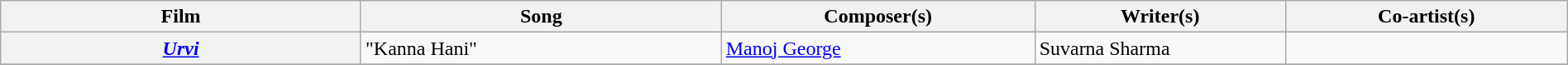<table class="wikitable plainrowheaders" width="100%" textcolor:#000;">
<tr>
<th scope="col" width=23%><strong>Film</strong></th>
<th scope="col" width=23%><strong>Song</strong></th>
<th scope="col" width=20%><strong>Composer(s)</strong></th>
<th scope="col" width=16%><strong>Writer(s)</strong></th>
<th scope="col" width=18%><strong>Co-artist(s)</strong></th>
</tr>
<tr>
<th><em><a href='#'>Urvi</a></em></th>
<td>"Kanna Hani"</td>
<td><a href='#'>Manoj George</a></td>
<td>Suvarna Sharma</td>
<td></td>
</tr>
<tr>
</tr>
</table>
